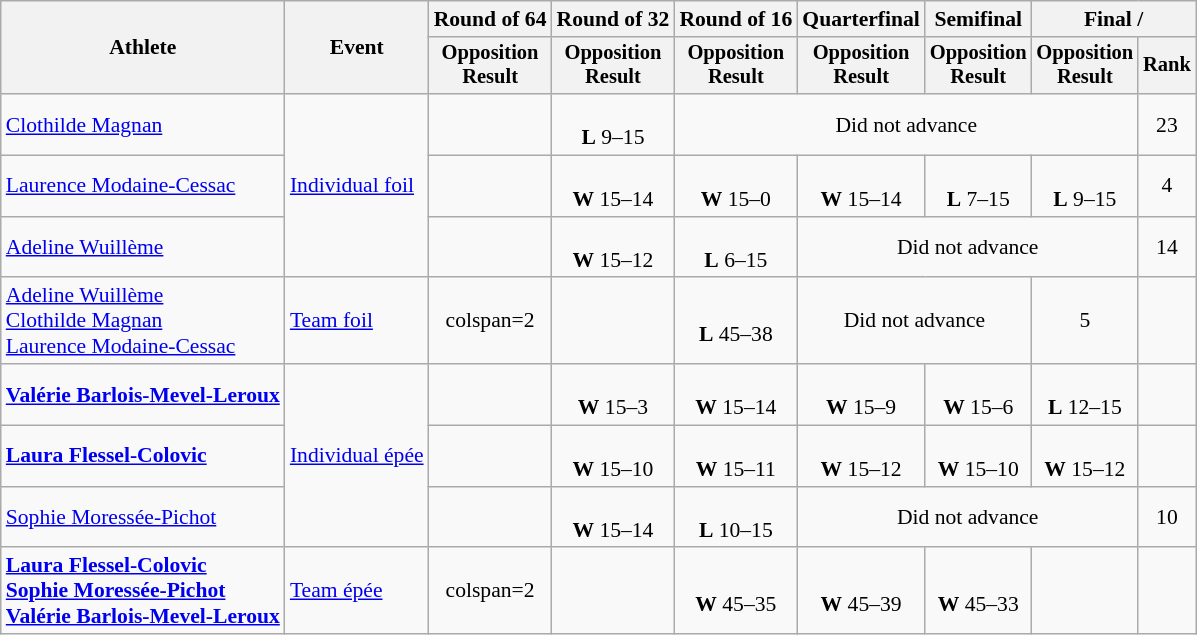<table class=wikitable style=font-size:90%;text-align:center>
<tr>
<th rowspan=2>Athlete</th>
<th rowspan=2>Event</th>
<th>Round of 64</th>
<th>Round of 32</th>
<th>Round of 16</th>
<th>Quarterfinal</th>
<th>Semifinal</th>
<th colspan=2>Final / </th>
</tr>
<tr style=font-size:95%>
<th>Opposition<br>Result</th>
<th>Opposition<br>Result</th>
<th>Opposition<br>Result</th>
<th>Opposition<br>Result</th>
<th>Opposition<br>Result</th>
<th>Opposition<br>Result</th>
<th>Rank</th>
</tr>
<tr>
<td align=left><a href='#'>Clothilde Magnan</a></td>
<td align=left rowspan=3><a href='#'>Individual foil</a></td>
<td></td>
<td><br><strong>L</strong> 9–15</td>
<td colspan=4>Did not advance</td>
<td>23</td>
</tr>
<tr>
<td align=left><a href='#'>Laurence Modaine-Cessac</a></td>
<td></td>
<td><br><strong>W</strong> 15–14</td>
<td><br><strong>W</strong> 15–0</td>
<td><br><strong>W</strong> 15–14</td>
<td><br><strong>L</strong> 7–15</td>
<td><br><strong>L</strong> 9–15</td>
<td>4</td>
</tr>
<tr>
<td align=left><a href='#'>Adeline Wuillème</a></td>
<td></td>
<td><br><strong>W</strong> 15–12</td>
<td><br><strong>L</strong> 6–15</td>
<td colspan=3>Did not advance</td>
<td>14</td>
</tr>
<tr>
<td align=left><a href='#'>Adeline Wuillème</a><br><a href='#'>Clothilde Magnan</a><br><a href='#'>Laurence Modaine-Cessac</a></td>
<td align=left><a href='#'>Team foil</a></td>
<td>colspan=2 </td>
<td></td>
<td><br><strong>L</strong> 45–38</td>
<td colspan=2>Did not advance</td>
<td>5</td>
</tr>
<tr>
<td align=left><strong><a href='#'>Valérie Barlois-Mevel-Leroux</a></strong></td>
<td align=left rowspan=3><a href='#'>Individual épée</a></td>
<td></td>
<td><br><strong>W</strong> 15–3</td>
<td><br><strong>W</strong> 15–14</td>
<td><br><strong>W</strong> 15–9</td>
<td><br><strong>W</strong> 15–6</td>
<td><br><strong>L</strong> 12–15</td>
<td></td>
</tr>
<tr>
<td align=left><strong><a href='#'>Laura Flessel-Colovic</a></strong></td>
<td></td>
<td><br><strong>W</strong> 15–10</td>
<td><br><strong>W</strong> 15–11</td>
<td><br><strong>W</strong> 15–12</td>
<td><br><strong>W</strong> 15–10</td>
<td><br><strong>W</strong> 15–12</td>
<td></td>
</tr>
<tr>
<td align=left><a href='#'>Sophie Moressée-Pichot</a></td>
<td></td>
<td><br><strong>W</strong> 15–14</td>
<td><br><strong>L</strong> 10–15</td>
<td colspan=3>Did not advance</td>
<td>10</td>
</tr>
<tr>
<td align=left><strong><a href='#'>Laura Flessel-Colovic</a><br><a href='#'>Sophie Moressée-Pichot</a><br><a href='#'>Valérie Barlois-Mevel-Leroux</a></strong></td>
<td align=left><a href='#'>Team épée</a></td>
<td>colspan=2 </td>
<td></td>
<td><br><strong>W</strong> 45–35</td>
<td><br><strong>W</strong> 45–39</td>
<td><br><strong>W</strong> 45–33</td>
<td></td>
</tr>
</table>
